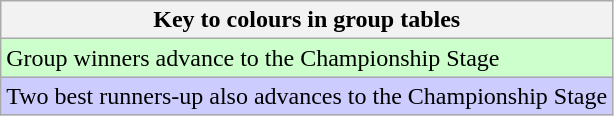<table class="wikitable">
<tr>
<th>Key to colours in group tables</th>
</tr>
<tr bgcolor="#ccffcc">
<td>Group winners advance to the Championship Stage</td>
</tr>
<tr bgcolor="#ccccff">
<td>Two best runners-up also advances to the Championship Stage</td>
</tr>
</table>
